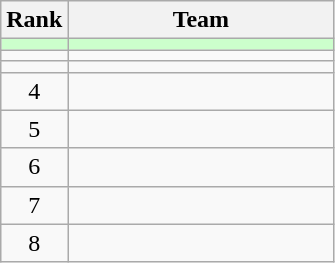<table class="wikitable">
<tr>
<th>Rank</th>
<th width=170>Team</th>
</tr>
<tr bgcolor=#ccffcc>
<td align=center></td>
<td></td>
</tr>
<tr>
<td align=center></td>
<td></td>
</tr>
<tr>
<td align=center></td>
<td></td>
</tr>
<tr>
<td align=center>4</td>
<td></td>
</tr>
<tr>
<td align=center>5</td>
<td></td>
</tr>
<tr>
<td align=center>6</td>
<td></td>
</tr>
<tr>
<td align=center>7</td>
<td></td>
</tr>
<tr>
<td align=center>8</td>
<td></td>
</tr>
</table>
